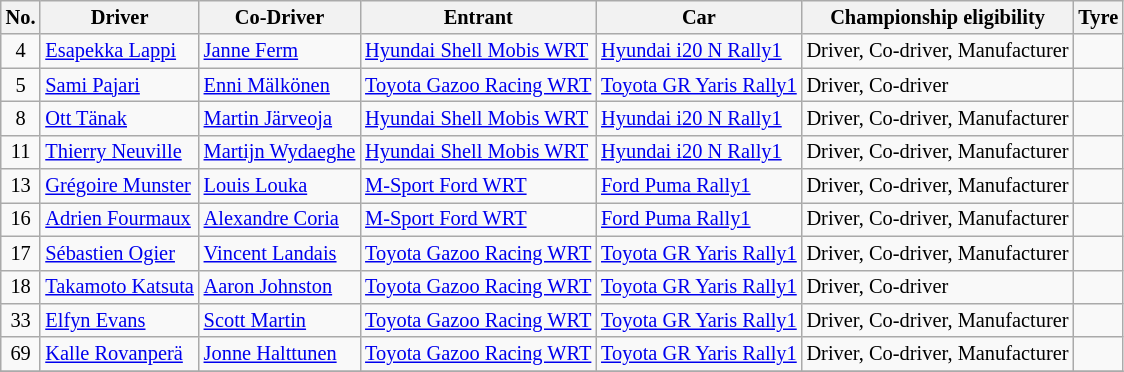<table class="wikitable" style="font-size: 85%;">
<tr>
<th>No.</th>
<th>Driver</th>
<th>Co-Driver</th>
<th>Entrant</th>
<th>Car</th>
<th>Championship eligibility</th>
<th>Tyre</th>
</tr>
<tr>
<td align="center">4</td>
<td> <a href='#'>Esapekka Lappi</a></td>
<td> <a href='#'>Janne Ferm</a></td>
<td> <a href='#'>Hyundai Shell Mobis WRT</a></td>
<td><a href='#'>Hyundai i20 N Rally1</a></td>
<td>Driver, Co-driver, Manufacturer</td>
<td align="center"></td>
</tr>
<tr>
<td align="center">5</td>
<td> <a href='#'>Sami Pajari</a></td>
<td> <a href='#'>Enni Mälkönen</a></td>
<td> <a href='#'>Toyota Gazoo Racing WRT</a></td>
<td><a href='#'>Toyota GR Yaris Rally1</a></td>
<td>Driver, Co-driver</td>
<td align="center"></td>
</tr>
<tr>
<td align="center">8</td>
<td> <a href='#'>Ott Tänak</a></td>
<td> <a href='#'>Martin Järveoja</a></td>
<td> <a href='#'>Hyundai Shell Mobis WRT</a></td>
<td><a href='#'>Hyundai i20 N Rally1</a></td>
<td>Driver, Co-driver, Manufacturer</td>
<td align="center"></td>
</tr>
<tr>
<td align="center">11</td>
<td> <a href='#'>Thierry Neuville</a></td>
<td> <a href='#'>Martijn Wydaeghe</a></td>
<td> <a href='#'>Hyundai Shell Mobis WRT</a></td>
<td><a href='#'>Hyundai i20 N Rally1</a></td>
<td>Driver, Co-driver, Manufacturer</td>
<td align="center"></td>
</tr>
<tr>
<td align="center">13</td>
<td> <a href='#'>Grégoire Munster</a></td>
<td> <a href='#'>Louis Louka</a></td>
<td> <a href='#'>M-Sport Ford WRT</a></td>
<td><a href='#'>Ford Puma Rally1</a></td>
<td>Driver, Co-driver, Manufacturer</td>
<td align="center"></td>
</tr>
<tr>
<td align="center">16</td>
<td> <a href='#'>Adrien Fourmaux</a></td>
<td> <a href='#'>Alexandre Coria</a></td>
<td> <a href='#'>M-Sport Ford WRT</a></td>
<td><a href='#'>Ford Puma Rally1</a></td>
<td>Driver, Co-driver, Manufacturer</td>
<td align="center"></td>
</tr>
<tr>
<td align="center">17</td>
<td> <a href='#'>Sébastien Ogier</a></td>
<td> <a href='#'>Vincent Landais</a></td>
<td> <a href='#'>Toyota Gazoo Racing WRT</a></td>
<td><a href='#'>Toyota GR Yaris Rally1</a></td>
<td>Driver, Co-driver, Manufacturer</td>
<td align="center"></td>
</tr>
<tr>
<td align="center">18</td>
<td> <a href='#'>Takamoto Katsuta</a></td>
<td> <a href='#'>Aaron Johnston</a></td>
<td> <a href='#'>Toyota Gazoo Racing WRT</a></td>
<td><a href='#'>Toyota GR Yaris Rally1</a></td>
<td>Driver, Co-driver</td>
<td align="center"></td>
</tr>
<tr>
<td align="center">33</td>
<td> <a href='#'>Elfyn Evans</a></td>
<td> <a href='#'>Scott Martin</a></td>
<td> <a href='#'>Toyota Gazoo Racing WRT</a></td>
<td><a href='#'>Toyota GR Yaris Rally1</a></td>
<td>Driver, Co-driver, Manufacturer</td>
<td align="center"></td>
</tr>
<tr>
<td align="center">69</td>
<td> <a href='#'>Kalle Rovanperä</a></td>
<td> <a href='#'>Jonne Halttunen</a></td>
<td> <a href='#'>Toyota Gazoo Racing WRT</a></td>
<td><a href='#'>Toyota GR Yaris Rally1</a></td>
<td>Driver, Co-driver, Manufacturer</td>
<td align="center"></td>
</tr>
<tr>
</tr>
</table>
